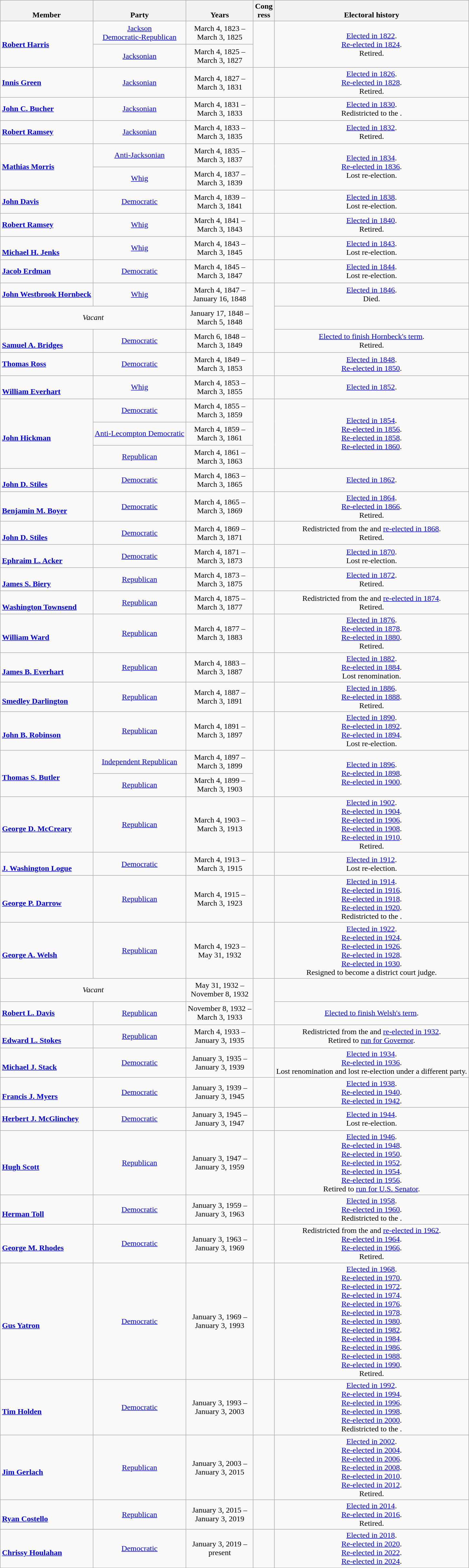<table class=wikitable style="text-align:center">
<tr valign=bottom>
<th>Member</th>
<th>Party</th>
<th>Years</th>
<th>Cong<br>ress</th>
<th>Electoral history</th>
</tr>
<tr style="height:3em">
<td rowspan=2 align=left><strong><a href='#'>Robert Harris</a></strong><br></td>
<td><a href='#'>Jackson<br>Democratic-Republican</a></td>
<td nowrap>March 4, 1823 –<br>March 3, 1825</td>
<td rowspan=2></td>
<td rowspan=2><a href='#'>Elected in 1822</a>.<br><a href='#'>Re-elected in 1824</a>.<br>Retired.</td>
</tr>
<tr style="height:3em">
<td><a href='#'>Jacksonian</a></td>
<td nowrap>March 4, 1825 –<br>March 3, 1827</td>
</tr>
<tr style="height:3em">
<td align=left><strong><a href='#'>Innis Green</a></strong><br></td>
<td><a href='#'>Jacksonian</a></td>
<td nowrap>March 4, 1827 –<br>March 3, 1831</td>
<td></td>
<td><a href='#'>Elected in 1826</a>.<br><a href='#'>Re-elected in 1828</a>.<br>Retired.</td>
</tr>
<tr style="height:3em">
<td align=left><strong><a href='#'>John C. Bucher</a></strong><br></td>
<td><a href='#'>Jacksonian</a></td>
<td nowrap>March 4, 1831 –<br>March 3, 1833</td>
<td></td>
<td><a href='#'>Elected in 1830</a>.<br>Redistricted to the .</td>
</tr>
<tr style="height:3em">
<td align=left><strong><a href='#'>Robert Ramsey</a></strong><br></td>
<td><a href='#'>Jacksonian</a></td>
<td nowrap>March 4, 1833 –<br>March 3, 1835</td>
<td></td>
<td><a href='#'>Elected in 1832</a>.<br>Retired.</td>
</tr>
<tr style="height:3em">
<td rowspan=2 align=left><strong><a href='#'>Mathias Morris</a></strong><br></td>
<td><a href='#'>Anti-Jacksonian</a></td>
<td nowrap>March 4, 1835 –<br>March 3, 1837</td>
<td rowspan=2></td>
<td rowspan=2><a href='#'>Elected in 1834</a>.<br><a href='#'>Re-elected in 1836</a>.<br>Lost re-election.</td>
</tr>
<tr style="height:3em">
<td><a href='#'>Whig</a></td>
<td nowrap>March 4, 1837 –<br>March 3, 1839</td>
</tr>
<tr style="height:3em">
<td align=left><strong><a href='#'>John Davis</a></strong><br></td>
<td><a href='#'>Democratic</a></td>
<td nowrap>March 4, 1839 –<br>March 3, 1841</td>
<td></td>
<td><a href='#'>Elected in 1838</a>.<br>Lost re-election.</td>
</tr>
<tr style="height:3em">
<td align=left><strong><a href='#'>Robert Ramsey</a></strong><br></td>
<td><a href='#'>Whig</a></td>
<td nowrap>March 4, 1841 –<br>March 3, 1843</td>
<td></td>
<td><a href='#'>Elected in 1840</a>.<br>Retired.</td>
</tr>
<tr style="height:3em">
<td align=left><br><strong><a href='#'>Michael H. Jenks</a></strong><br></td>
<td><a href='#'>Whig</a></td>
<td nowrap>March 4, 1843 –<br>March 3, 1845</td>
<td></td>
<td><a href='#'>Elected in 1843</a>.<br>Lost re-election.</td>
</tr>
<tr style="height:3em">
<td align=left><strong><a href='#'>Jacob Erdman</a></strong><br></td>
<td><a href='#'>Democratic</a></td>
<td nowrap>March 4, 1845 –<br>March 3, 1847</td>
<td></td>
<td><a href='#'>Elected in 1844</a>.<br>Lost re-election.</td>
</tr>
<tr style="height:3em">
<td align=left><strong><a href='#'>John Westbrook Hornbeck</a></strong><br></td>
<td><a href='#'>Whig</a></td>
<td nowrap>March 4, 1847 –<br>January 16, 1848</td>
<td rowspan=3></td>
<td><a href='#'>Elected in 1846</a>.<br>Died.</td>
</tr>
<tr style="height:3em">
<td colspan=2><em>Vacant</em></td>
<td nowrap>January 17, 1848 –<br>March 5, 1848</td>
<td></td>
</tr>
<tr style="height:3em">
<td align=left><br><strong><a href='#'>Samuel A. Bridges</a></strong><br></td>
<td><a href='#'>Democratic</a></td>
<td nowrap>March 6, 1848 –<br>March 3, 1849</td>
<td><a href='#'>Elected to finish Hornbeck's term</a>.<br>Retired.</td>
</tr>
<tr style="height:3em">
<td align=left><strong><a href='#'>Thomas Ross</a></strong><br></td>
<td><a href='#'>Democratic</a></td>
<td nowrap>March 4, 1849 –<br>March 3, 1853</td>
<td></td>
<td><a href='#'>Elected in 1848</a>.<br><a href='#'>Re-elected in 1850</a>.<br></td>
</tr>
<tr style="height:3em">
<td align=left><br><strong><a href='#'>William Everhart</a></strong><br></td>
<td><a href='#'>Whig</a></td>
<td nowrap>March 4, 1853 –<br>March 3, 1855</td>
<td></td>
<td><a href='#'>Elected in 1852</a>.<br></td>
</tr>
<tr style="height:3em">
<td rowspan=3 align=left><br><strong><a href='#'>John Hickman</a></strong><br></td>
<td><a href='#'>Democratic</a></td>
<td nowrap>March 4, 1855 –<br>March 3, 1859</td>
<td rowspan=3></td>
<td rowspan=3><a href='#'>Elected in 1854</a>.<br><a href='#'>Re-elected in 1856</a>.<br><a href='#'>Re-elected in 1858</a>.<br><a href='#'>Re-elected in 1860</a>.<br></td>
</tr>
<tr style="height:3em">
<td><a href='#'>Anti-Lecompton Democratic</a></td>
<td nowrap>March 4, 1859 –<br>March 3, 1861</td>
</tr>
<tr style="height:3em">
<td><a href='#'>Republican</a></td>
<td nowrap>March 4, 1861 –<br>March 3, 1863</td>
</tr>
<tr style="height:3em">
<td align=left><br><strong><a href='#'>John D. Stiles</a></strong><br></td>
<td><a href='#'>Democratic</a></td>
<td nowrap>March 4, 1863 –<br>March 3, 1865</td>
<td></td>
<td><a href='#'>Elected in 1862</a>.<br></td>
</tr>
<tr style="height:3em">
<td align=left><br><strong><a href='#'>Benjamin M. Boyer</a></strong><br></td>
<td><a href='#'>Democratic</a></td>
<td nowrap>March 4, 1865 –<br>March 3, 1869</td>
<td></td>
<td><a href='#'>Elected in 1864</a>.<br><a href='#'>Re-elected in 1866</a>.<br>Retired.</td>
</tr>
<tr style="height:3em">
<td align=left><br><strong><a href='#'>John D. Stiles</a></strong><br></td>
<td><a href='#'>Democratic</a></td>
<td nowrap>March 4, 1869 –<br>March 3, 1871</td>
<td></td>
<td>Redistricted from the  and <a href='#'>re-elected in 1868</a>.<br>Retired.</td>
</tr>
<tr style="height:3em">
<td align=left><br><strong><a href='#'>Ephraim L. Acker</a></strong><br></td>
<td><a href='#'>Democratic</a></td>
<td nowrap>March 4, 1871 –<br>March 3, 1873</td>
<td></td>
<td><a href='#'>Elected in 1870</a>.<br>Lost re-election.</td>
</tr>
<tr style="height:3em">
<td align=left><br><strong><a href='#'>James S. Biery</a></strong><br></td>
<td><a href='#'>Republican</a></td>
<td nowrap>March 4, 1873 –<br>March 3, 1875</td>
<td></td>
<td><a href='#'>Elected in 1872</a>.<br>Retired.</td>
</tr>
<tr style="height:3em">
<td align=left><br><strong><a href='#'>Washington Townsend</a></strong><br></td>
<td><a href='#'>Republican</a></td>
<td nowrap>March 4, 1875 –<br>March 3, 1877</td>
<td></td>
<td>Redistricted from the  and <a href='#'>re-elected in 1874</a>.<br>Retired.</td>
</tr>
<tr style="height:3em">
<td align=left><br><strong><a href='#'>William Ward</a></strong><br></td>
<td><a href='#'>Republican</a></td>
<td nowrap>March 4, 1877 –<br>March 3, 1883</td>
<td></td>
<td><a href='#'>Elected in 1876</a>.<br><a href='#'>Re-elected in 1878</a>.<br><a href='#'>Re-elected in 1880</a>.<br>Retired.</td>
</tr>
<tr style="height:3em">
<td align=left><br><strong><a href='#'>James B. Everhart</a></strong><br></td>
<td><a href='#'>Republican</a></td>
<td nowrap>March 4, 1883 –<br>March 3, 1887</td>
<td></td>
<td><a href='#'>Elected in 1882</a>.<br><a href='#'>Re-elected in 1884</a>.<br>Lost renomination.</td>
</tr>
<tr style="height:3em">
<td align=left><br><strong><a href='#'>Smedley Darlington</a></strong><br></td>
<td><a href='#'>Republican</a></td>
<td nowrap>March 4, 1887 –<br>March 3, 1891</td>
<td></td>
<td><a href='#'>Elected in 1886</a>.<br><a href='#'>Re-elected in 1888</a>.<br>Retired.</td>
</tr>
<tr style="height:3em">
<td align=left><br><strong><a href='#'>John B. Robinson</a></strong><br></td>
<td><a href='#'>Republican</a></td>
<td nowrap>March 4, 1891 –<br>March 3, 1897</td>
<td></td>
<td><a href='#'>Elected in 1890</a>.<br><a href='#'>Re-elected in 1892</a>.<br><a href='#'>Re-elected in 1894</a>.<br>Lost re-election.</td>
</tr>
<tr style="height:3em">
<td rowspan=2 align=left><br><strong><a href='#'>Thomas S. Butler</a></strong><br></td>
<td><a href='#'>Independent Republican</a></td>
<td nowrap>March 4, 1897 –<br>March 3, 1899</td>
<td rowspan=2></td>
<td rowspan=2><a href='#'>Elected in 1896</a>.<br><a href='#'>Re-elected in 1898</a>.<br><a href='#'>Re-elected in 1900</a>.<br></td>
</tr>
<tr style="height:3em">
<td><a href='#'>Republican</a></td>
<td nowrap>March 4, 1899 –<br>March 3, 1903</td>
</tr>
<tr style="height:3em">
<td align=left><br><strong><a href='#'>George D. McCreary</a></strong><br></td>
<td><a href='#'>Republican</a></td>
<td nowrap>March 4, 1903 –<br>March 3, 1913</td>
<td></td>
<td><a href='#'>Elected in 1902</a>.<br><a href='#'>Re-elected in 1904</a>.<br><a href='#'>Re-elected in 1906</a>.<br><a href='#'>Re-elected in 1908</a>.<br><a href='#'>Re-elected in 1910</a>.<br>Retired.</td>
</tr>
<tr style="height:3em">
<td align=left><br><strong><a href='#'>J. Washington Logue</a></strong><br></td>
<td><a href='#'>Democratic</a></td>
<td nowrap>March 4, 1913 –<br>March 3, 1915</td>
<td></td>
<td><a href='#'>Elected in 1912</a>.<br>Lost re-election.</td>
</tr>
<tr style="height:3em">
<td align=left><br><strong><a href='#'>George P. Darrow</a></strong><br></td>
<td><a href='#'>Republican</a></td>
<td nowrap>March 4, 1915 –<br>March 3, 1923</td>
<td></td>
<td><a href='#'>Elected in 1914</a>.<br><a href='#'>Re-elected in 1916</a>.<br><a href='#'>Re-elected in 1918</a>.<br><a href='#'>Re-elected in 1920</a>.<br>Redistricted to the .</td>
</tr>
<tr style="height:3em">
<td align=left><br><strong><a href='#'>George A. Welsh</a></strong><br></td>
<td><a href='#'>Republican</a></td>
<td nowrap>March 4, 1923 –<br>May 31, 1932</td>
<td></td>
<td><a href='#'>Elected in 1922</a>.<br><a href='#'>Re-elected in 1924</a>.<br><a href='#'>Re-elected in 1926</a>.<br><a href='#'>Re-elected in 1928</a>.<br><a href='#'>Re-elected in 1930</a>.<br>Resigned to become a district court judge.</td>
</tr>
<tr style="height:3em">
<td colspan=2><em>Vacant</em></td>
<td nowrap>May 31, 1932 –<br>November 8, 1932</td>
<td rowspan=2></td>
<td></td>
</tr>
<tr style="height:3em">
<td align=left><strong><a href='#'>Robert L. Davis</a></strong><br></td>
<td><a href='#'>Republican</a></td>
<td nowrap>November 8, 1932 –<br>March 3, 1933</td>
<td><a href='#'>Elected to finish Welsh's term</a>.<br></td>
</tr>
<tr style="height:3em">
<td align=left><br><strong><a href='#'>Edward L. Stokes</a></strong><br></td>
<td><a href='#'>Republican</a></td>
<td nowrap>March 4, 1933 –<br>January 3, 1935</td>
<td></td>
<td>Redistricted from the  and <a href='#'>re-elected in 1932</a>.<br>Retired to <a href='#'>run for Governor</a>.</td>
</tr>
<tr style="height:3em">
<td align=left><br><strong><a href='#'>Michael J. Stack</a></strong><br></td>
<td><a href='#'>Democratic</a></td>
<td nowrap>January 3, 1935 –<br>January 3, 1939</td>
<td></td>
<td><a href='#'>Elected in 1934</a>.<br><a href='#'>Re-elected in 1936</a>.<br>Lost renomination and lost re-election under a different party.</td>
</tr>
<tr style="height:3em">
<td align=left><br><strong><a href='#'>Francis J. Myers</a></strong><br></td>
<td><a href='#'>Democratic</a></td>
<td nowrap>January 3, 1939 –<br>January 3, 1945</td>
<td></td>
<td><a href='#'>Elected in 1938</a>.<br><a href='#'>Re-elected in 1940</a>.<br><a href='#'>Re-elected in 1942</a>.<br></td>
</tr>
<tr style="height:3em">
<td align=left><strong><a href='#'>Herbert J. McGlinchey</a></strong><br></td>
<td><a href='#'>Democratic</a></td>
<td nowrap>January 3, 1945 –<br>January 3, 1947</td>
<td></td>
<td><a href='#'>Elected in 1944</a>.<br>Lost re-election.</td>
</tr>
<tr style="height:3em">
<td align=left><br><strong><a href='#'>Hugh Scott</a></strong><br></td>
<td><a href='#'>Republican</a></td>
<td nowrap>January 3, 1947 –<br>January 3, 1959</td>
<td></td>
<td><a href='#'>Elected in 1946</a>.<br><a href='#'>Re-elected in 1948</a>.<br><a href='#'>Re-elected in 1950</a>.<br><a href='#'>Re-elected in 1952</a>.<br><a href='#'>Re-elected in 1954</a>.<br><a href='#'>Re-elected in 1956</a>.<br>Retired to <a href='#'>run for U.S. Senator</a>.</td>
</tr>
<tr style="height:3em">
<td align=left><br><strong><a href='#'>Herman Toll</a></strong><br></td>
<td><a href='#'>Democratic</a></td>
<td nowrap>January 3, 1959 –<br>January 3, 1963</td>
<td></td>
<td><a href='#'>Elected in 1958</a>.<br><a href='#'>Re-elected in 1960</a>.<br>Redistricted to the .</td>
</tr>
<tr style="height:3em">
<td align=left><br><strong><a href='#'>George M. Rhodes</a></strong><br></td>
<td><a href='#'>Democratic</a></td>
<td nowrap>January 3, 1963 –<br>January 3, 1969</td>
<td></td>
<td>Redistricted from the  and <a href='#'>re-elected in 1962</a>.<br><a href='#'>Re-elected in 1964</a>.<br><a href='#'>Re-elected in 1966</a>.<br>Retired.</td>
</tr>
<tr style="height:3em">
<td align=left><br><strong><a href='#'>Gus Yatron</a></strong><br></td>
<td><a href='#'>Democratic</a></td>
<td nowrap>January 3, 1969 –<br>January 3, 1993</td>
<td></td>
<td><a href='#'>Elected in 1968</a>.<br><a href='#'>Re-elected in 1970</a>.<br><a href='#'>Re-elected in 1972</a>.<br><a href='#'>Re-elected in 1974</a>.<br><a href='#'>Re-elected in 1976</a>.<br><a href='#'>Re-elected in 1978</a>.<br><a href='#'>Re-elected in 1980</a>.<br><a href='#'>Re-elected in 1982</a>.<br><a href='#'>Re-elected in 1984</a>.<br><a href='#'>Re-elected in 1986</a>.<br><a href='#'>Re-elected in 1988</a>.<br><a href='#'>Re-elected in 1990</a>.<br>Retired.</td>
</tr>
<tr style="height:3em">
<td align=left><br><strong><a href='#'>Tim Holden</a></strong><br></td>
<td><a href='#'>Democratic</a></td>
<td nowrap>January 3, 1993 –<br>January 3, 2003</td>
<td></td>
<td><a href='#'>Elected in 1992</a>.<br><a href='#'>Re-elected in 1994</a>.<br><a href='#'>Re-elected in 1996</a>.<br><a href='#'>Re-elected in 1998</a>.<br><a href='#'>Re-elected in 2000</a>.<br>Redistricted to the .</td>
</tr>
<tr style="height:3em">
<td align=left><br><strong><a href='#'>Jim Gerlach</a></strong><br></td>
<td><a href='#'>Republican</a></td>
<td nowrap>January 3, 2003 –<br>January 3, 2015</td>
<td></td>
<td><a href='#'>Elected in 2002</a>.<br><a href='#'>Re-elected in 2004</a>.<br><a href='#'>Re-elected in 2006</a>.<br><a href='#'>Re-elected in 2008</a>.<br><a href='#'>Re-elected in 2010</a>.<br><a href='#'>Re-elected in 2012</a>.<br>Retired.</td>
</tr>
<tr style="height:3em">
<td align=left><br><strong><a href='#'>Ryan Costello</a></strong><br></td>
<td><a href='#'>Republican</a></td>
<td nowrap>January 3, 2015 –<br>January 3, 2019</td>
<td></td>
<td><a href='#'>Elected in 2014</a>.<br><a href='#'>Re-elected in 2016</a>.<br>Retired.</td>
</tr>
<tr style="height:3em">
<td align=left><br><strong><a href='#'>Chrissy Houlahan</a></strong><br></td>
<td><a href='#'>Democratic</a></td>
<td nowrap>January 3, 2019 –<br>present</td>
<td></td>
<td><a href='#'>Elected in 2018</a>.<br><a href='#'>Re-elected in 2020</a>.<br><a href='#'>Re-elected in 2022</a>.<br><a href='#'>Re-elected in 2024</a>.</td>
</tr>
</table>
